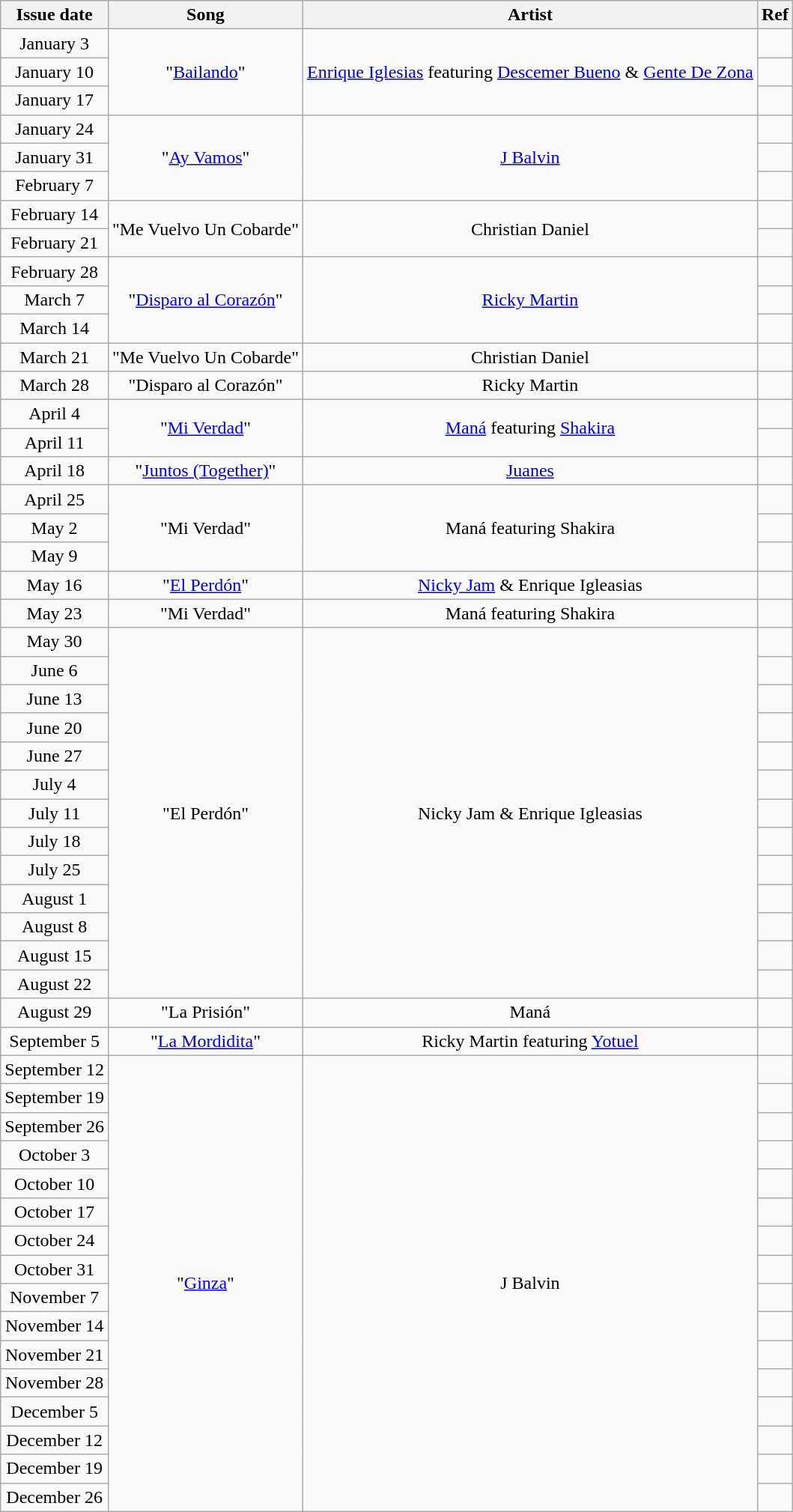<table class="wikitable" style="text-align: center;">
<tr>
<th>Issue date</th>
<th>Song</th>
<th>Artist</th>
<th>Ref</th>
</tr>
<tr>
<td>January 3</td>
<td style="text-align: center;" rowspan="3">"<a href='#'>Bailando</a>"</td>
<td style="text-align: center;" rowspan="3"><a href='#'>Enrique Iglesias</a> featuring <a href='#'>Descemer Bueno</a> & <a href='#'>Gente De Zona</a></td>
<td style="text-align: center;"></td>
</tr>
<tr>
<td>January 10</td>
<td style="text-align: center;"></td>
</tr>
<tr>
<td>January 17</td>
<td style="text-align: center;"></td>
</tr>
<tr>
<td>January 24</td>
<td style="text-align: center;" rowspan="3">"<a href='#'>Ay Vamos</a>"</td>
<td style="text-align: center;" rowspan="3"><a href='#'>J Balvin</a></td>
<td style="text-align: center;"></td>
</tr>
<tr>
<td>January 31</td>
<td style="text-align: center;"></td>
</tr>
<tr>
<td>February 7</td>
<td style="text-align: center;"></td>
</tr>
<tr>
<td>February 14</td>
<td style="text-align: center;" rowspan="2">"Me Vuelvo Un Cobarde"</td>
<td style="text-align: center;" rowspan="2">Christian Daniel</td>
<td style="text-align: center;"></td>
</tr>
<tr>
<td>February 21</td>
<td style="text-align: center;"></td>
</tr>
<tr>
<td>February 28</td>
<td style="text-align: center;" rowspan="3">"<a href='#'>Disparo al Corazón</a>"</td>
<td style="text-align: center;" rowspan="3"><a href='#'>Ricky Martin</a></td>
<td style="text-align: center;"></td>
</tr>
<tr>
<td>March 7</td>
<td style="text-align: center;"></td>
</tr>
<tr>
<td>March 14</td>
<td style="text-align: center;"></td>
</tr>
<tr>
<td>March 21</td>
<td style="text-align: center;">"Me Vuelvo Un Cobarde"</td>
<td style="text-align: center;">Christian Daniel</td>
<td style="text-align: center;"></td>
</tr>
<tr>
<td>March 28</td>
<td style="text-align: center;">"Disparo al Corazón"</td>
<td style="text-align: center;">Ricky Martin</td>
<td style="text-align: center;"></td>
</tr>
<tr>
<td>April 4</td>
<td style="text-align: center;" rowspan="2">"<a href='#'>Mi Verdad</a>"</td>
<td style="text-align: center;" rowspan="2"><a href='#'>Maná</a> featuring <a href='#'>Shakira</a></td>
<td style="text-align: center;"></td>
</tr>
<tr>
<td>April 11</td>
<td style="text-align: center;"></td>
</tr>
<tr>
<td>April 18</td>
<td style="text-align: center;">"<a href='#'>Juntos (Together)</a>"</td>
<td style="text-align: center;"><a href='#'>Juanes</a></td>
<td style="text-align: center;"></td>
</tr>
<tr>
<td>April 25</td>
<td style="text-align: center;" rowspan="3">"Mi Verdad"</td>
<td style="text-align: center;" rowspan="3">Maná featuring Shakira</td>
<td style="text-align: center;"></td>
</tr>
<tr>
<td>May 2</td>
<td style="text-align: center;"></td>
</tr>
<tr>
<td>May 9</td>
<td style="text-align: center;"></td>
</tr>
<tr>
<td>May 16</td>
<td style="text-align: center;">"<a href='#'>El Perdón</a>"</td>
<td style="text-align: center;"><a href='#'>Nicky Jam</a> & Enrique Igleasias</td>
<td style="text-align: center;"></td>
</tr>
<tr>
<td>May 23</td>
<td style="text-align: center;">"Mi Verdad"</td>
<td style="text-align: center;">Maná featuring Shakira</td>
<td style="text-align: center;"></td>
</tr>
<tr>
<td>May 30</td>
<td style="text-align: center;" rowspan="13">"El Perdón"</td>
<td style="text-align: center;" rowspan="13">Nicky Jam & Enrique Igleasias</td>
<td style="text-align: center;"></td>
</tr>
<tr>
<td>June 6</td>
<td style="text-align: center;"></td>
</tr>
<tr>
<td>June 13</td>
<td style="text-align: center;"></td>
</tr>
<tr>
<td>June 20</td>
<td style="text-align: center;"></td>
</tr>
<tr>
<td>June 27</td>
<td style="text-align: center;"></td>
</tr>
<tr>
<td>July 4</td>
<td style="text-align: center;"></td>
</tr>
<tr>
<td>July 11</td>
<td style="text-align: center;"></td>
</tr>
<tr>
<td>July 18</td>
<td style="text-align: center;"></td>
</tr>
<tr>
<td>July 25</td>
<td style="text-align: center;"></td>
</tr>
<tr>
<td>August 1</td>
<td style="text-align: center;"></td>
</tr>
<tr>
<td>August 8</td>
<td style="text-align: center;"></td>
</tr>
<tr>
<td>August 15</td>
<td style="text-align: center;"></td>
</tr>
<tr>
<td>August 22</td>
<td style="text-align: center;"></td>
</tr>
<tr>
<td>August 29</td>
<td style="text-align: center;">"La Prisión"</td>
<td style="text-align: center;">Maná</td>
<td style="text-align: center;"></td>
</tr>
<tr>
<td>September 5</td>
<td style="text-align: center;">"<a href='#'>La Mordidita</a>"</td>
<td style="text-align: center;">Ricky Martin featuring <a href='#'>Yotuel</a></td>
<td style="text-align: center;"></td>
</tr>
<tr>
<td>September 12</td>
<td style="text-align: center;" rowspan="16">"<a href='#'>Ginza</a>"</td>
<td style="text-align: center;" rowspan="16">J Balvin</td>
<td style="text-align: center;"></td>
</tr>
<tr>
<td>September 19</td>
<td style="text-align: center;"></td>
</tr>
<tr>
<td>September 26</td>
<td style="text-align: center;"></td>
</tr>
<tr>
<td>October 3</td>
<td style="text-align: center;"></td>
</tr>
<tr>
<td>October 10</td>
<td style="text-align: center;"></td>
</tr>
<tr>
<td>October 17</td>
<td style="text-align: center;"></td>
</tr>
<tr>
<td>October 24</td>
<td style="text-align: center;"></td>
</tr>
<tr>
<td>October 31</td>
<td style="text-align: center;"></td>
</tr>
<tr>
<td>November 7</td>
<td style="text-align: center;"></td>
</tr>
<tr>
<td>November 14</td>
<td style="text-align: center;"></td>
</tr>
<tr>
<td>November 21</td>
<td style="text-align: center;"></td>
</tr>
<tr>
<td>November 28</td>
<td style="text-align: center;"></td>
</tr>
<tr>
<td>December 5</td>
<td style="text-align: center;"></td>
</tr>
<tr www.billboard.com/charts/latin-pop-airplay>
<td>December 12</td>
<td style="text-align: center;"></td>
</tr>
<tr>
<td>December 19</td>
<td style="text-align: center;"></td>
</tr>
<tr>
<td>December 26</td>
<td style="text-align: center;"></td>
</tr>
</table>
